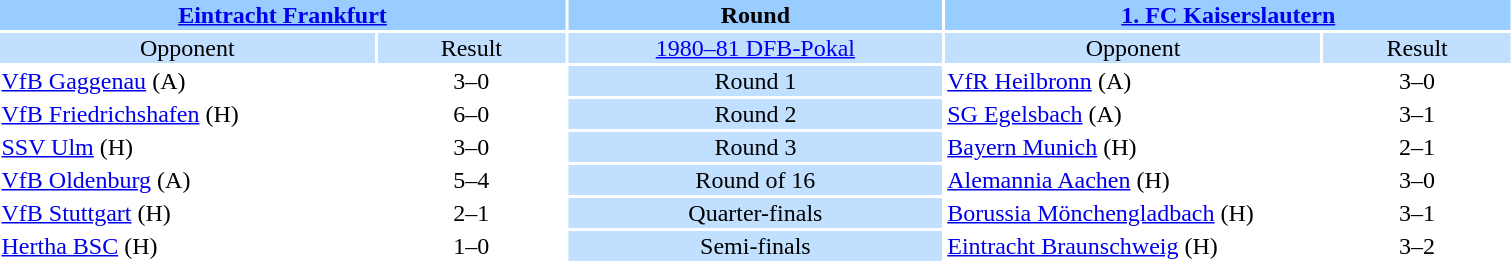<table style="width:80%; text-align:center;">
<tr style="vertical-align:top; background:#99CCFF;">
<th colspan="2"><a href='#'>Eintracht Frankfurt</a></th>
<th style="width:20%">Round</th>
<th colspan="2"><a href='#'>1. FC Kaiserslautern</a></th>
</tr>
<tr style="vertical-align:top; background:#C1E0FF;">
<td style="width:20%">Opponent</td>
<td style="width:10%">Result</td>
<td><a href='#'>1980–81 DFB-Pokal</a></td>
<td style="width:20%">Opponent</td>
<td style="width:10%">Result</td>
</tr>
<tr>
<td align="left"><a href='#'>VfB Gaggenau</a> (A)</td>
<td>3–0</td>
<td style="background:#C1E0FF;">Round 1</td>
<td align="left"><a href='#'>VfR Heilbronn</a> (A)</td>
<td>3–0</td>
</tr>
<tr>
<td align="left"><a href='#'>VfB Friedrichshafen</a> (H)</td>
<td>6–0</td>
<td style="background:#C1E0FF;">Round 2</td>
<td align="left"><a href='#'>SG Egelsbach</a> (A)</td>
<td>3–1</td>
</tr>
<tr>
<td align="left"><a href='#'>SSV Ulm</a> (H)</td>
<td>3–0</td>
<td style="background:#C1E0FF;">Round 3</td>
<td align="left"><a href='#'>Bayern Munich</a> (H)</td>
<td>2–1</td>
</tr>
<tr>
<td align="left"><a href='#'>VfB Oldenburg</a> (A)</td>
<td>5–4</td>
<td style="background:#C1E0FF;">Round of 16</td>
<td align="left"><a href='#'>Alemannia Aachen</a> (H)</td>
<td>3–0</td>
</tr>
<tr>
<td align="left"><a href='#'>VfB Stuttgart</a> (H)</td>
<td>2–1</td>
<td style="background:#C1E0FF;">Quarter-finals</td>
<td align="left"><a href='#'>Borussia Mönchengladbach</a> (H)</td>
<td>3–1</td>
</tr>
<tr>
<td align="left"><a href='#'>Hertha BSC</a> (H)</td>
<td>1–0</td>
<td style="background:#C1E0FF;">Semi-finals</td>
<td align="left"><a href='#'>Eintracht Braunschweig</a> (H)</td>
<td>3–2</td>
</tr>
</table>
